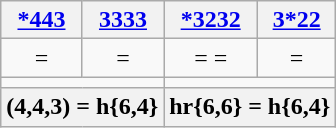<table class=wikitable>
<tr>
<th><a href='#'>*443</a></th>
<th><a href='#'>3333</a></th>
<th><a href='#'>*3232</a></th>
<th><a href='#'>3*22</a></th>
</tr>
<tr align=center>
<td> = </td>
<td> = </td>
<td> =   = </td>
<td> = </td>
</tr>
<tr align=center>
<td colspan=2></td>
<td colspan=2></td>
</tr>
<tr>
<th colspan=2>(4,4,3) = h{6,4}</th>
<th colspan=2>hr{6,6} = h{6,4}</th>
</tr>
</table>
